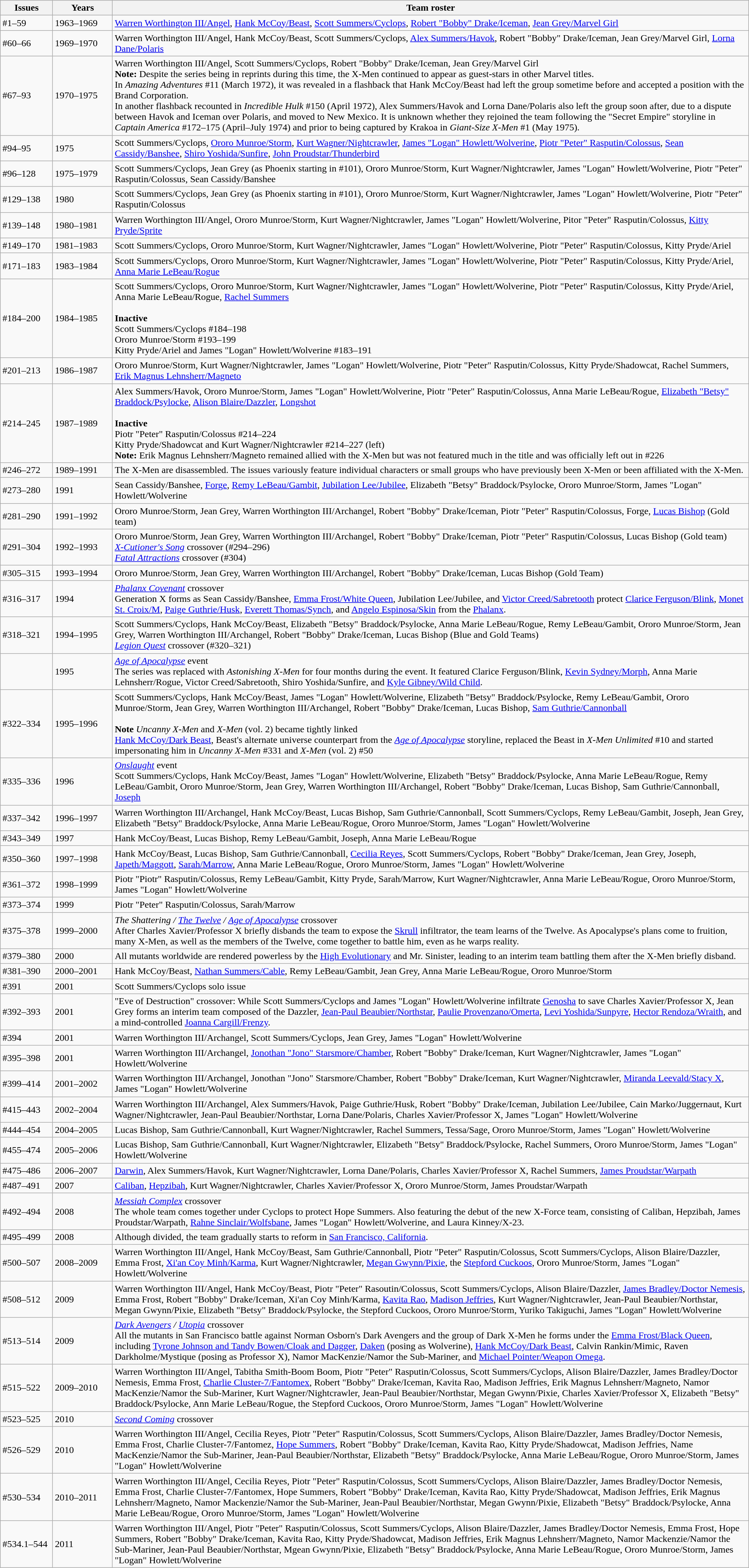<table class="wikitable" width="100%">
<tr>
<th scope="col" width="7%">Issues</th>
<th scope="col" width="8%">Years</th>
<th scope="col" width="85%">Team roster</th>
</tr>
<tr>
<td>#1–59</td>
<td>1963–1969</td>
<td><a href='#'>Warren Worthington III/Angel</a>, <a href='#'>Hank McCoy/Beast</a>, <a href='#'>Scott Summers/Cyclops</a>, <a href='#'>Robert "Bobby" Drake/Iceman</a>, <a href='#'>Jean Grey/Marvel Girl</a></td>
</tr>
<tr>
<td>#60–66<br></td>
<td>1969–1970</td>
<td>Warren Worthington III/Angel, Hank McCoy/Beast, Scott Summers/Cyclops, <a href='#'>Alex Summers/Havok</a>, Robert "Bobby" Drake/Iceman, Jean Grey/Marvel Girl, <a href='#'>Lorna Dane/Polaris</a></td>
</tr>
<tr>
<td>#67–93</td>
<td>1970–1975</td>
<td>Warren Worthington III/Angel, Scott Summers/Cyclops, Robert "Bobby" Drake/Iceman, Jean Grey/Marvel Girl<br><strong>Note:</strong> Despite the series being in reprints during this time, the X-Men continued to appear as guest-stars in other Marvel titles.<br>In <em>Amazing Adventures</em> #11 (March 1972), it was revealed in a flashback that Hank McCoy/Beast had left the group sometime before and accepted a position with the Brand Corporation.<br>In another flashback recounted in <em>Incredible Hulk</em> #150 (April 1972), Alex Summers/Havok and Lorna Dane/Polaris also left the group soon after, due to a dispute between Havok and Iceman over Polaris, and moved to New Mexico. It is unknown whether they rejoined the team following the "Secret Empire" storyline in <em>Captain America</em> #172–175 (April–July 1974) and prior to being captured by Krakoa in <em>Giant-Size X-Men</em> #1 (May 1975).</td>
</tr>
<tr>
<td>#94–95</td>
<td>1975</td>
<td>Scott Summers/Cyclops, <a href='#'>Ororo Munroe/Storm</a>, <a href='#'>Kurt Wagner/Nightcrawler</a>, <a href='#'>James "Logan" Howlett/Wolverine</a>, <a href='#'>Piotr "Peter" Rasputin/Colossus</a>, <a href='#'>Sean Cassidy/Banshee</a>, <a href='#'>Shiro Yoshida/Sunfire</a>, <a href='#'>John Proudstar/Thunderbird</a></td>
</tr>
<tr>
<td>#96–128</td>
<td>1975–1979</td>
<td>Scott Summers/Cyclops, Jean Grey (as Phoenix starting in #101), Ororo Munroe/Storm, Kurt Wagner/Nightcrawler, James "Logan" Howlett/Wolverine, Piotr "Peter" Rasputin/Colossus, Sean Cassidy/Banshee</td>
</tr>
<tr>
<td>#129–138</td>
<td>1980</td>
<td>Scott Summers/Cyclops, Jean Grey (as Phoenix starting in #101), Ororo Munroe/Storm, Kurt Wagner/Nightcrawler, James "Logan" Howlett/Wolverine, Piotr "Peter" Rasputin/Colossus</td>
</tr>
<tr>
<td>#139–148</td>
<td>1980–1981</td>
<td>Warren Worthington III/Angel, Ororo Munroe/Storm, Kurt Wagner/Nightcrawler, James "Logan" Howlett/Wolverine, Pitor "Peter" Rasputin/Colossus, <a href='#'>Kitty Pryde/Sprite</a></td>
</tr>
<tr>
<td>#149–170</td>
<td>1981–1983</td>
<td>Scott Summers/Cyclops, Ororo Munroe/Storm, Kurt Wagner/Nightcrawler, James "Logan" Howlett/Wolverine, Piotr "Peter" Rasputin/Colossus, Kitty Pryde/Ariel</td>
</tr>
<tr>
<td>#171–183</td>
<td>1983–1984</td>
<td>Scott Summers/Cyclops, Ororo Munroe/Storm, Kurt Wagner/Nightcrawler, James "Logan" Howlett/Wolverine, Piotr "Peter" Rasputin/Colossus, Kitty Pryde/Ariel, <a href='#'>Anna Marie LeBeau/Rogue</a></td>
</tr>
<tr>
<td>#184–200</td>
<td>1984–1985</td>
<td>Scott Summers/Cyclops, Ororo Munroe/Storm, Kurt Wagner/Nightcrawler, James "Logan" Howlett/Wolverine, Piotr "Peter" Rasputin/Colossus, Kitty Pryde/Ariel, Anna Marie LeBeau/Rogue, <a href='#'>Rachel Summers</a> <br><br><strong>Inactive</strong> <br> Scott Summers/Cyclops #184–198<br> Ororo Munroe/Storm #193–199 <br> Kitty Pryde/Ariel and James "Logan" Howlett/Wolverine #183–191</td>
</tr>
<tr>
<td>#201–213</td>
<td>1986–1987</td>
<td>Ororo Munroe/Storm, Kurt Wagner/Nightcrawler, James "Logan" Howlett/Wolverine, Piotr "Peter" Rasputin/Colossus, Kitty Pryde/Shadowcat, Rachel Summers, <a href='#'>Erik Magnus Lehnsherr/Magneto</a></td>
</tr>
<tr>
<td>#214–245</td>
<td>1987–1989</td>
<td>Alex Summers/Havok, Ororo Munroe/Storm, James "Logan" Howlett/Wolverine, Piotr "Peter" Rasputin/Colossus, Anna Marie LeBeau/Rogue, <a href='#'>Elizabeth "Betsy" Braddock/Psylocke</a>, <a href='#'>Alison Blaire/Dazzler</a>, <a href='#'>Longshot</a><br><br><strong>Inactive</strong> <br> Piotr "Peter" Rasputin/Colossus #214–224<br> Kitty Pryde/Shadowcat and Kurt Wagner/Nightcrawler #214–227 (left)<br><strong>Note:</strong> Erik Magnus Lehnsherr/Magneto remained allied with the X-Men but was not featured much in the title and was officially left out in #226</td>
</tr>
<tr>
<td>#246–272</td>
<td>1989–1991</td>
<td>The X-Men are disassembled. The issues variously feature individual characters or small groups who have previously been X-Men or been affiliated with the X-Men.</td>
</tr>
<tr>
<td>#273–280</td>
<td>1991</td>
<td>Sean Cassidy/Banshee, <a href='#'>Forge</a>, <a href='#'>Remy LeBeau/Gambit</a>, <a href='#'>Jubilation Lee/Jubilee</a>, Elizabeth "Betsy" Braddock/Psylocke, Ororo Munroe/Storm, James "Logan" Howlett/Wolverine</td>
</tr>
<tr>
<td>#281–290</td>
<td>1991–1992</td>
<td>Ororo Munroe/Storm, Jean Grey, Warren Worthington III/Archangel, Robert "Bobby" Drake/Iceman, Piotr "Peter" Rasputin/Colossus, Forge, <a href='#'>Lucas Bishop</a> (Gold team)</td>
</tr>
<tr>
<td>#291–304</td>
<td>1992–1993</td>
<td>Ororo Munroe/Storm, Jean Grey, Warren Worthington III/Archangel, Robert "Bobby" Drake/Iceman, Piotr "Peter" Rasputin/Colossus, Lucas Bishop (Gold team)<br><em><a href='#'>X-Cutioner's Song</a></em> crossover (#294–296)<br>
<em><a href='#'>Fatal Attractions</a></em> crossover (#304)</td>
</tr>
<tr>
<td>#305–315</td>
<td>1993–1994</td>
<td>Ororo Munroe/Storm, Jean Grey, Warren Worthington III/Archangel, Robert "Bobby" Drake/Iceman, Lucas Bishop (Gold Team)</td>
</tr>
<tr>
<td>#316–317</td>
<td>1994</td>
<td><em><a href='#'>Phalanx Covenant</a></em> crossover<br>Generation X forms as Sean Cassidy/Banshee, <a href='#'>Emma Frost/White Queen</a>, Jubilation Lee/Jubilee, and <a href='#'>Victor Creed/Sabretooth</a> protect <a href='#'>Clarice Ferguson/Blink</a>, <a href='#'>Monet St. Croix/M</a>, <a href='#'>Paige Guthrie/Husk</a>, <a href='#'>Everett Thomas/Synch</a>, and <a href='#'>Angelo Espinosa/Skin</a> from the <a href='#'>Phalanx</a>.</td>
</tr>
<tr>
<td>#318–321</td>
<td>1994–1995</td>
<td>Scott Summers/Cyclops, Hank McCoy/Beast, Elizabeth "Betsy" Braddock/Psylocke, Anna Marie LeBeau/Rogue, Remy LeBeau/Gambit, Ororo Munroe/Storm, Jean Grey, Warren Worthington III/Archangel, Robert "Bobby" Drake/Iceman, Lucas Bishop (Blue and Gold Teams)<br><em><a href='#'>Legion Quest</a></em> crossover (#320–321)</td>
</tr>
<tr>
<td></td>
<td>1995</td>
<td><em><a href='#'>Age of Apocalypse</a></em> event<br>The series was replaced with <em>Astonishing X-Men</em> for four months during the event. It featured Clarice Ferguson/Blink, <a href='#'>Kevin Sydney/Morph</a>, Anna Marie Lehnsherr/Rogue, Victor Creed/Sabretooth, Shiro Yoshida/Sunfire, and <a href='#'>Kyle Gibney/Wild Child</a>.</td>
</tr>
<tr>
<td>#322–334</td>
<td>1995–1996</td>
<td>Scott Summers/Cyclops, Hank McCoy/Beast, James "Logan" Howlett/Wolverine, Elizabeth "Betsy" Braddock/Psylocke, Remy LeBeau/Gambit, Ororo Munroe/Storm, Jean Grey, Warren Worthington III/Archangel, Robert "Bobby" Drake/Iceman, Lucas Bishop, <a href='#'>Sam Guthrie/Cannonball</a><br><br> <strong>Note</strong> <em>Uncanny X-Men</em> and <em>X-Men</em> (vol. 2) became tightly linked <br> <a href='#'>Hank McCoy/Dark Beast</a>, Beast's alternate universe counterpart from the <em><a href='#'>Age of Apocalypse</a></em> storyline, replaced the Beast in <em>X-Men Unlimited</em> #10 and started impersonating him in <em>Uncanny X-Men</em> #331 and <em>X-Men</em> (vol. 2) #50</td>
</tr>
<tr>
<td>#335–336</td>
<td>1996</td>
<td><em><a href='#'>Onslaught</a></em> event<br>Scott Summers/Cyclops, Hank McCoy/Beast, James "Logan" Howlett/Wolverine, Elizabeth "Betsy" Braddock/Psylocke, Anna Marie LeBeau/Rogue, Remy LeBeau/Gambit, Ororo Munroe/Storm, Jean Grey, Warren Worthington III/Archangel, Robert "Bobby" Drake/Iceman, Lucas Bishop, Sam Guthrie/Cannonball, <a href='#'>Joseph</a></td>
</tr>
<tr>
<td>#337–342</td>
<td>1996–1997</td>
<td>Warren Worthington III/Archangel, Hank McCoy/Beast, Lucas Bishop, Sam Guthrie/Cannonball, Scott Summers/Cyclops, Remy LeBeau/Gambit, Joseph, Jean Grey, Elizabeth "Betsy" Braddock/Psylocke, Anna Marie LeBeau/Rogue, Ororo Munroe/Storm, James "Logan" Howlett/Wolverine</td>
</tr>
<tr>
<td>#343–349</td>
<td>1997</td>
<td>Hank McCoy/Beast, Lucas Bishop, Remy LeBeau/Gambit, Joseph, Anna Marie LeBeau/Rogue</td>
</tr>
<tr>
<td>#350–360</td>
<td>1997–1998</td>
<td>Hank McCoy/Beast, Lucas Bishop, Sam Guthrie/Cannonball, <a href='#'>Cecilia Reyes</a>, Scott Summers/Cyclops, Robert "Bobby" Drake/Iceman, Jean Grey, Joseph, <a href='#'>Japeth/Maggott</a>, <a href='#'>Sarah/Marrow</a>, Anna Marie LeBeau/Rogue, Ororo Munroe/Storm, James "Logan" Howlett/Wolverine</td>
</tr>
<tr>
<td>#361–372</td>
<td>1998–1999</td>
<td>Piotr "Piotr" Rasputin/Colossus, Remy LeBeau/Gambit, Kitty Pryde, Sarah/Marrow, Kurt Wagner/Nightcrawler, Anna Marie LeBeau/Rogue, Ororo Munroe/Storm, James "Logan" Howlett/Wolverine</td>
</tr>
<tr>
<td>#373–374</td>
<td>1999</td>
<td>Piotr "Peter" Rasputin/Colossus, Sarah/Marrow</td>
</tr>
<tr>
<td>#375–378</td>
<td>1999–2000</td>
<td><em>The Shattering / <a href='#'>The Twelve</a> / <a href='#'>Age of Apocalypse</a></em> crossover<br>After Charles Xavier/Professor X briefly disbands the team to expose the <a href='#'>Skrull</a> infiltrator, the team learns of the Twelve. As Apocalypse's plans come to fruition, many X-Men, as well as the members of the Twelve, come together to battle him, even as he warps reality.</td>
</tr>
<tr>
<td>#379–380</td>
<td>2000</td>
<td>All mutants worldwide are rendered powerless by the <a href='#'>High Evolutionary</a> and Mr. Sinister, leading to an interim team battling them after the X-Men briefly disband.</td>
</tr>
<tr>
<td>#381–390</td>
<td>2000–2001</td>
<td>Hank McCoy/Beast, <a href='#'>Nathan Summers/Cable</a>, Remy LeBeau/Gambit, Jean Grey, Anna Marie LeBeau/Rogue, Ororo Munroe/Storm</td>
</tr>
<tr>
<td>#391</td>
<td>2001</td>
<td>Scott Summers/Cyclops solo issue</td>
</tr>
<tr>
<td>#392–393</td>
<td>2001</td>
<td>"Eve of Destruction" crossover: While Scott Summers/Cyclops and James "Logan" Howlett/Wolverine infiltrate <a href='#'>Genosha</a> to save Charles Xavier/Professor X, Jean Grey forms an interim team composed of the Dazzler, <a href='#'>Jean-Paul Beaubier/Northstar</a>, <a href='#'>Paulie Provenzano/Omerta</a>, <a href='#'>Levi Yoshida/Sunpyre</a>, <a href='#'>Hector Rendoza/Wraith</a>, and a mind-controlled <a href='#'>Joanna Cargill/Frenzy</a>.</td>
</tr>
<tr>
<td>#394</td>
<td>2001</td>
<td>Warren Worthington III/Archangel, Scott Summers/Cyclops, Jean Grey, James "Logan" Howlett/Wolverine</td>
</tr>
<tr>
<td>#395–398</td>
<td>2001</td>
<td>Warren Worthington III/Archangel, <a href='#'>Jonothan "Jono" Starsmore/Chamber</a>, Robert "Bobby" Drake/Iceman, Kurt Wagner/Nightcrawler, James "Logan" Howlett/Wolverine</td>
</tr>
<tr>
<td>#399–414</td>
<td>2001–2002</td>
<td>Warren Worthington III/Archangel, Jonothan "Jono" Starsmore/Chamber, Robert "Bobby" Drake/Iceman, Kurt Wagner/Nightcrawler, <a href='#'>Miranda Leevald/Stacy X</a>, James "Logan" Howlett/Wolverine</td>
</tr>
<tr>
<td>#415–443</td>
<td>2002–2004</td>
<td>Warren Worthington III/Archangel, Alex Summers/Havok, Paige Guthrie/Husk, Robert "Bobby" Drake/Iceman, Jubilation Lee/Jubilee, Cain Marko/Juggernaut, Kurt Wagner/Nightcrawler, Jean-Paul Beaubier/Northstar, Lorna Dane/Polaris, Charles Xavier/Professor X, James "Logan" Howlett/Wolverine</td>
</tr>
<tr>
<td>#444–454</td>
<td>2004–2005</td>
<td>Lucas Bishop, Sam Guthrie/Cannonball, Kurt Wagner/Nightcrawler, Rachel Summers, Tessa/Sage, Ororo Munroe/Storm, James "Logan" Howlett/Wolverine</td>
</tr>
<tr>
<td>#455–474</td>
<td>2005–2006</td>
<td>Lucas Bishop, Sam Guthrie/Cannonball, Kurt Wagner/Nightcrawler, Elizabeth "Betsy" Braddock/Psylocke, Rachel Summers, Ororo Munroe/Storm, James "Logan" Howlett/Wolverine</td>
</tr>
<tr>
<td>#475–486</td>
<td>2006–2007</td>
<td><a href='#'>Darwin</a>, Alex Summers/Havok, Kurt Wagner/Nightcrawler, Lorna Dane/Polaris, Charles Xavier/Professor X, Rachel Summers, <a href='#'>James Proudstar/Warpath</a></td>
</tr>
<tr>
<td>#487–491</td>
<td>2007</td>
<td><a href='#'>Caliban</a>, <a href='#'>Hepzibah</a>, Kurt Wagner/Nightcrawler, Charles Xavier/Professor X, Ororo Munroe/Storm, James Proudstar/Warpath</td>
</tr>
<tr>
<td>#492–494</td>
<td>2008</td>
<td><em><a href='#'>Messiah Complex</a></em> crossover<br>The whole team comes together under Cyclops to protect Hope Summers. Also featuring the debut of the new X-Force team, consisting of Caliban, Hepzibah, James Proudstar/Warpath, <a href='#'>Rahne Sinclair/Wolfsbane</a>, James "Logan" Howlett/Wolverine, and Laura Kinney/X-23.</td>
</tr>
<tr>
<td>#495–499</td>
<td>2008</td>
<td>Although divided, the team gradually starts to reform in <a href='#'>San Francisco, California</a>.</td>
</tr>
<tr>
<td>#500–507</td>
<td>2008–2009</td>
<td>Warren Worthington III/Angel, Hank McCoy/Beast, Sam Guthrie/Cannonball, Piotr "Peter" Rasputin/Colossus, Scott Summers/Cyclops, Alison Blaire/Dazzler, Emma Frost, <a href='#'>Xi'an Coy Minh/Karma</a>, Kurt Wagner/Nightcrawler, <a href='#'>Megan Gwynn/Pixie</a>, the <a href='#'>Stepford Cuckoos</a>, Ororo Munroe/Storm, James "Logan" Howlett/Wolverine</td>
</tr>
<tr>
<td>#508–512</td>
<td>2009</td>
<td>Warren Worthington III/Angel, Hank McCoy/Beast, Piotr "Peter" Rasoutin/Colossus, Scott Summers/Cyclops, Alison Blaire/Dazzler, <a href='#'>James Bradley/Doctor Nemesis</a>, Emma Frost, Robert "Bobby" Drake/Iceman, Xi'an Coy Minh/Karma, <a href='#'>Kavita Rao</a>, <a href='#'>Madison Jeffries</a>, Kurt Wagner/Nightcrawler, Jean-Paul Beaubier/Northstar, Megan Gwynn/Pixie, Elizabeth "Betsy" Braddock/Psylocke, the Stepford Cuckoos, Ororo Munroe/Storm, Yuriko Takiguchi, James "Logan" Howlett/Wolverine</td>
</tr>
<tr>
<td>#513–514</td>
<td>2009</td>
<td><em><a href='#'>Dark Avengers</a> / <a href='#'>Utopia</a></em> crossover<br>All the mutants in San Francisco battle against Norman Osborn's Dark Avengers and the group of Dark X-Men he forms under the <a href='#'>Emma Frost/Black Queen</a>, including <a href='#'>Tyrone Johnson and Tandy Bowen/Cloak and Dagger</a>, <a href='#'>Daken</a> (posing as Wolverine), <a href='#'>Hank McCoy/Dark Beast</a>, Calvin Rankin/Mimic, Raven Darkholme/Mystique (posing as Professor X), Namor MacKenzie/Namor the Sub-Mariner, and <a href='#'>Michael Pointer/Weapon Omega</a>.</td>
</tr>
<tr>
<td>#515–522</td>
<td>2009–2010</td>
<td>Warren Worthington III/Angel, Tabitha Smith-Boom Boom, Piotr "Peter" Rasputin/Colossus, Scott Summers/Cyclops, Alison Blaire/Dazzler, James Bradley/Doctor Nemesis, Emma Frost, <a href='#'>Charlie Cluster-7/Fantomex</a>, Robert "Bobby" Drake/Iceman, Kavita Rao, Madison Jeffries, Erik Magnus Lehnsherr/Magneto, Namor MacKenzie/Namor the Sub-Mariner, Kurt Wagner/Nightcrawler, Jean-Paul Beaubier/Northstar, Megan Gwynn/Pixie, Charles Xavier/Professor X, Elizabeth "Betsy" Braddock/Psylocke, Ann Marie LeBeau/Rogue, the Stepford Cuckoos, Ororo Munroe/Storm, James "Logan" Howlett/Wolverine</td>
</tr>
<tr>
<td>#523–525</td>
<td>2010</td>
<td><a href='#'><em>Second Coming</em></a> crossover</td>
</tr>
<tr>
<td>#526–529</td>
<td>2010</td>
<td>Warren Worthington III/Angel, Cecilia Reyes, Piotr "Peter" Rasputin/Colossus, Scott Summers/Cyclops, Alison Blaire/Dazzler, James Bradley/Doctor Nemesis, Emma Frost, Charlie Cluster-7/Fantomez, <a href='#'>Hope Summers</a>, Robert "Bobby" Drake/Iceman, Kavita Rao, Kitty Pryde/Shadowcat, Madison Jeffries, Name MacKenzie/Namor the Sub-Mariner, Jean-Paul Beaubier/Northstar, Elizabeth "Betsy" Braddock/Psylocke, Anna Marie LeBeau/Rogue, Ororo Munroe/Storm, James "Logan" Howlett/Wolverine</td>
</tr>
<tr>
<td>#530–534</td>
<td>2010–2011</td>
<td>Warren Worthington III/Angel, Cecilia Reyes, Piotr "Peter" Rasputin/Colossus, Scott Summers/Cyclops, Alison Blaire/Dazzler, James Bradley/Doctor Nemesis, Emma Frost, Charlie Cluster-7/Fantomex, Hope Summers, Robert "Bobby" Drake/Iceman, Kavita Rao, Kitty Pryde/Shadowcat, Madison Jeffries, Erik Magnus Lehnsherr/Magneto, Namor Mackenzie/Namor the Sub-Mariner, Jean-Paul Beaubier/Northstar, Megan Gwynn/Pixie, Elizabeth "Betsy" Braddock/Psylocke, Anna Marie LeBeau/Rogue, Ororo Munroe/Storm, James "Logan" Howlett/Wolverine</td>
</tr>
<tr>
<td>#534.1–544</td>
<td>2011</td>
<td>Warren Worthington III/Angel, Piotr "Peter" Rasputin/Colossus, Scott Summers/Cyclops, Alison Blaire/Dazzler, James Bradley/Doctor Nemesis, Emma Frost, Hope Summers, Robert "Bobby" Drake/Iceman, Kavita Rao, Kitty Pryde/Shadowcat, Madison Jeffries, Erik Magnus Lehnsherr/Magneto, Namor Mackenzie/Namor the Sub-Mariner, Jean-Paul Beaubier/Northstar, Mgean Gwynn/Pixie, Elizabeth "Betsy" Braddock/Psylocke, Anna Marie LeBeau/Rogue, Ororo Munroe/Storm, James "Logan" Howlett/Wolverine</td>
</tr>
</table>
